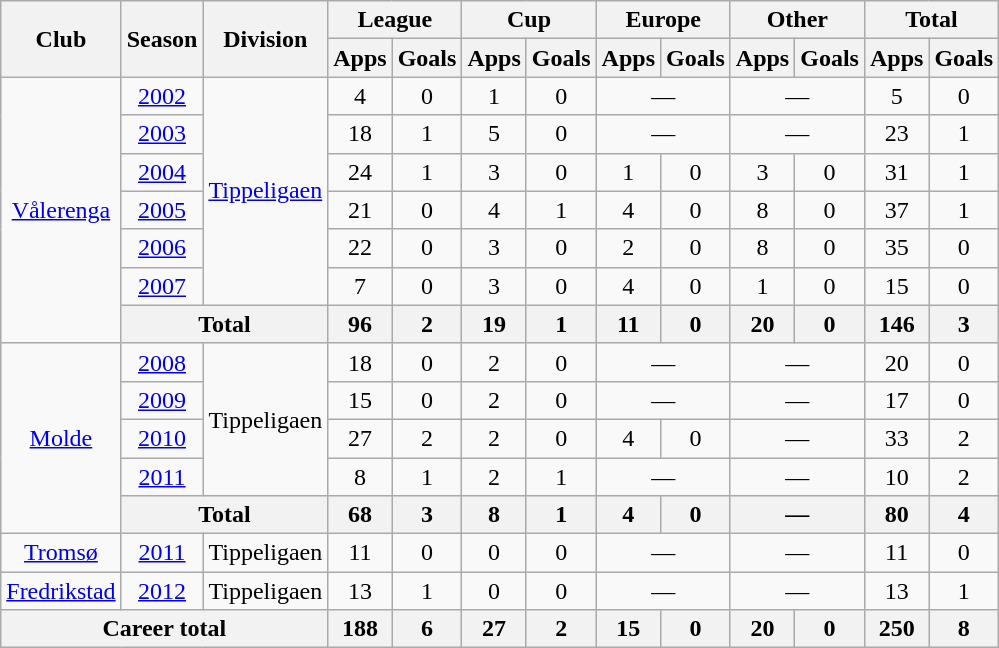<table class="wikitable" style="text-align: center">
<tr>
<th rowspan="2">Club</th>
<th rowspan="2">Season</th>
<th rowspan="2">Division</th>
<th colspan="2">League</th>
<th colspan="2">Cup</th>
<th colspan="2">Europe</th>
<th colspan="2">Other</th>
<th colspan="2">Total</th>
</tr>
<tr>
<th>Apps</th>
<th>Goals</th>
<th>Apps</th>
<th>Goals</th>
<th>Apps</th>
<th>Goals</th>
<th>Apps</th>
<th>Goals</th>
<th>Apps</th>
<th>Goals</th>
</tr>
<tr>
<td rowspan="7"><a href='#'>Vålerenga</a></td>
<td><a href='#'>2002</a></td>
<td rowspan="6"><a href='#'>Tippeligaen</a></td>
<td>4</td>
<td>0</td>
<td>1</td>
<td>0</td>
<td colspan="2">—</td>
<td colspan="2">—</td>
<td>5</td>
<td>0</td>
</tr>
<tr>
<td><a href='#'>2003</a></td>
<td>18</td>
<td>1</td>
<td>5</td>
<td>0</td>
<td colspan="2">—</td>
<td colspan="2">—</td>
<td>23</td>
<td>1</td>
</tr>
<tr>
<td><a href='#'>2004</a></td>
<td>24</td>
<td>1</td>
<td>3</td>
<td>0</td>
<td>1</td>
<td>0</td>
<td>3</td>
<td>0</td>
<td>31</td>
<td>1</td>
</tr>
<tr>
<td><a href='#'>2005</a></td>
<td>21</td>
<td>0</td>
<td>4</td>
<td>1</td>
<td>4</td>
<td>0</td>
<td>8</td>
<td>0</td>
<td>37</td>
<td>1</td>
</tr>
<tr>
<td><a href='#'>2006</a></td>
<td>22</td>
<td>0</td>
<td>3</td>
<td>0</td>
<td>2</td>
<td>0</td>
<td>8</td>
<td>0</td>
<td>35</td>
<td>0</td>
</tr>
<tr>
<td><a href='#'>2007</a></td>
<td>7</td>
<td>0</td>
<td>3</td>
<td>0</td>
<td>4</td>
<td>0</td>
<td>1</td>
<td>0</td>
<td>15</td>
<td>0</td>
</tr>
<tr>
<th colspan="2">Total</th>
<th>96</th>
<th>2</th>
<th>19</th>
<th>1</th>
<th>11</th>
<th>0</th>
<th>20</th>
<th>0</th>
<th>146</th>
<th>3</th>
</tr>
<tr>
<td rowspan="5"><a href='#'>Molde</a></td>
<td><a href='#'>2008</a></td>
<td rowspan="4">Tippeligaen</td>
<td>18</td>
<td>0</td>
<td>2</td>
<td>0</td>
<td colspan="2">—</td>
<td colspan="2">—</td>
<td>20</td>
<td>0</td>
</tr>
<tr>
<td><a href='#'>2009</a></td>
<td>15</td>
<td>0</td>
<td>2</td>
<td>0</td>
<td colspan="2">—</td>
<td colspan="2">—</td>
<td>17</td>
<td>0</td>
</tr>
<tr>
<td><a href='#'>2010</a></td>
<td>27</td>
<td>2</td>
<td>2</td>
<td>0</td>
<td>4</td>
<td>0</td>
<td colspan="2">—</td>
<td>33</td>
<td>2</td>
</tr>
<tr>
<td><a href='#'>2011</a></td>
<td>8</td>
<td>1</td>
<td>2</td>
<td>1</td>
<td colspan="2">—</td>
<td colspan="2">—</td>
<td>10</td>
<td>2</td>
</tr>
<tr>
<th colspan="2">Total</th>
<th>68</th>
<th>3</th>
<th>8</th>
<th>1</th>
<th>4</th>
<th>0</th>
<th colspan="2">—</th>
<th>80</th>
<th>4</th>
</tr>
<tr>
<td><a href='#'>Tromsø</a></td>
<td><a href='#'>2011</a></td>
<td>Tippeligaen</td>
<td>11</td>
<td>0</td>
<td>0</td>
<td>0</td>
<td colspan="2">—</td>
<td colspan="2">—</td>
<td>11</td>
<td>0</td>
</tr>
<tr>
<td><a href='#'>Fredrikstad</a></td>
<td><a href='#'>2012</a></td>
<td>Tippeligaen</td>
<td>13</td>
<td>1</td>
<td>0</td>
<td>0</td>
<td colspan="2">—</td>
<td colspan="2">—</td>
<td>13</td>
<td>1</td>
</tr>
<tr>
<th colspan="3">Career total</th>
<th>188</th>
<th>6</th>
<th>27</th>
<th>2</th>
<th>15</th>
<th>0</th>
<th>20</th>
<th>0</th>
<th>250</th>
<th>8</th>
</tr>
</table>
